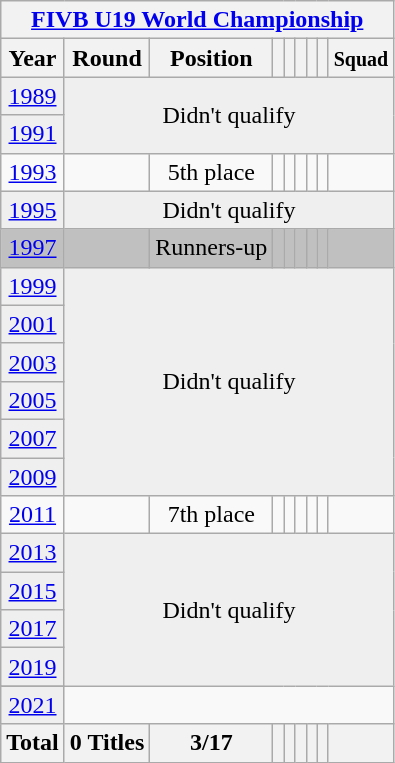<table class="wikitable" style="text-align: center;">
<tr>
<th colspan=9><a href='#'>FIVB U19 World Championship</a></th>
</tr>
<tr>
<th>Year</th>
<th>Round</th>
<th>Position</th>
<th></th>
<th></th>
<th></th>
<th></th>
<th></th>
<th><small>Squad</small></th>
</tr>
<tr bgcolor="efefef">
<td> <a href='#'>1989</a></td>
<td colspan=9 rowspan=2>Didn't qualify</td>
</tr>
<tr bgcolor="efefef">
<td> <a href='#'>1991</a></td>
</tr>
<tr>
<td> <a href='#'>1993</a></td>
<td></td>
<td>5th place</td>
<td></td>
<td></td>
<td></td>
<td></td>
<td></td>
<td></td>
</tr>
<tr bgcolor="efefef">
<td> <a href='#'>1995</a></td>
<td colspan=9>Didn't qualify</td>
</tr>
<tr bgcolor=silver>
<td> <a href='#'>1997</a></td>
<td></td>
<td>Runners-up</td>
<td></td>
<td></td>
<td></td>
<td></td>
<td></td>
<td></td>
</tr>
<tr bgcolor="efefef">
<td> <a href='#'>1999</a></td>
<td colspan=9 rowspan=6>Didn't qualify</td>
</tr>
<tr bgcolor="efefef">
<td> <a href='#'>2001</a></td>
</tr>
<tr bgcolor="efefef">
<td> <a href='#'>2003</a></td>
</tr>
<tr bgcolor="efefef">
<td> <a href='#'>2005</a></td>
</tr>
<tr bgcolor="efefef">
<td> <a href='#'>2007</a></td>
</tr>
<tr bgcolor="efefef">
<td> <a href='#'>2009</a></td>
</tr>
<tr>
<td> <a href='#'>2011</a></td>
<td></td>
<td>7th place</td>
<td></td>
<td></td>
<td></td>
<td></td>
<td></td>
<td></td>
</tr>
<tr bgcolor="efefef">
<td> <a href='#'>2013</a></td>
<td colspan=9 rowspan=5>Didn't qualify</td>
</tr>
<tr bgcolor="efefef">
<td> <a href='#'>2015</a></td>
</tr>
<tr bgcolor="efefef">
<td> <a href='#'>2017</a></td>
</tr>
<tr bgcolor="efefef">
<td> <a href='#'>2019</a></td>
</tr>
<tr>
</tr>
<tr bgcolor="efefef">
<td> <a href='#'>2021</a></td>
</tr>
<tr>
<th>Total</th>
<th>0 Titles</th>
<th>3/17</th>
<th></th>
<th></th>
<th></th>
<th></th>
<th></th>
<th></th>
</tr>
</table>
